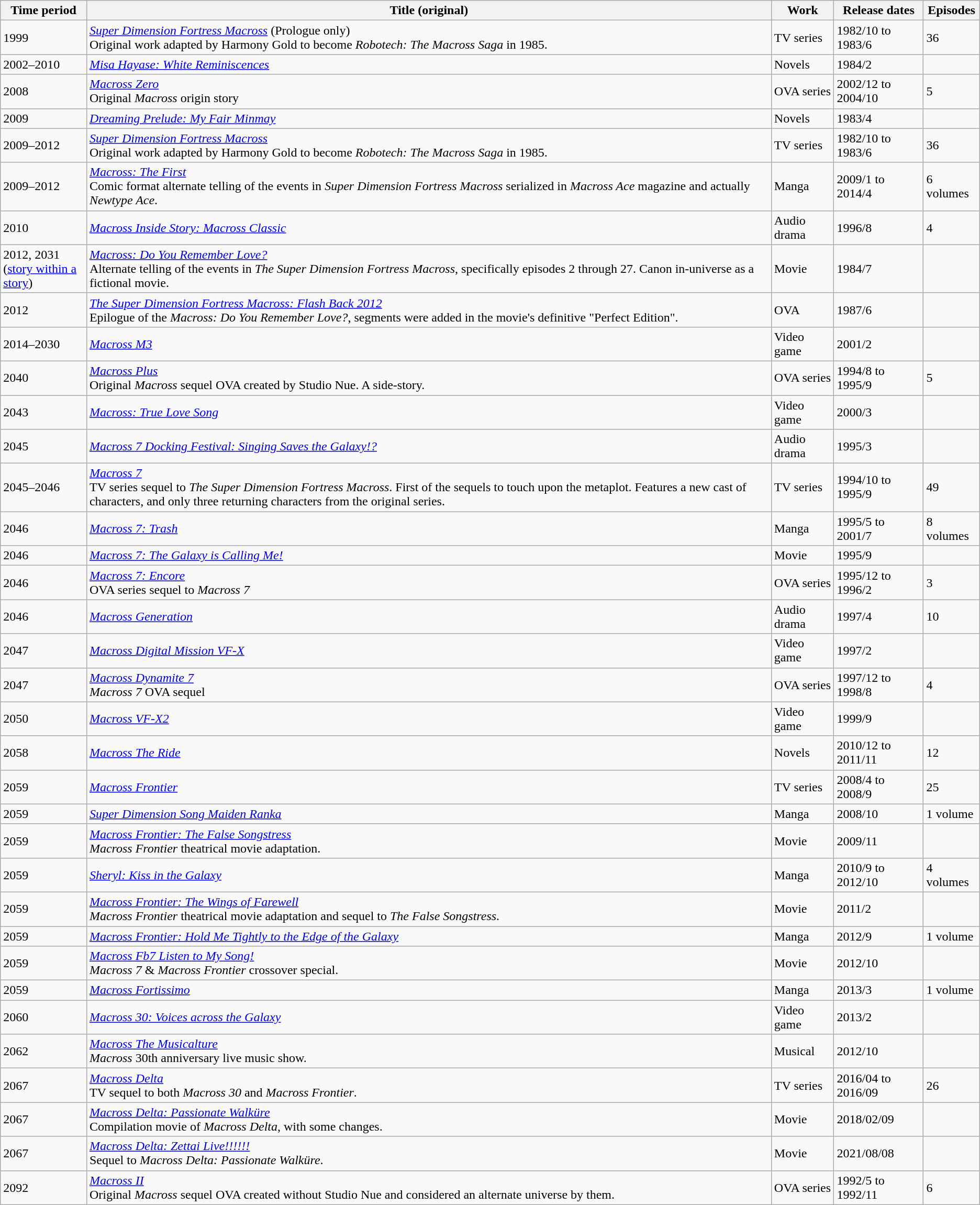<table class="wikitable sortable">
<tr>
<th>Time period</th>
<th>Title (original)</th>
<th>Work</th>
<th>Release dates</th>
<th>Episodes</th>
</tr>
<tr>
<td>1999</td>
<td><em><a href='#'>Super Dimension Fortress Macross</a></em> (Prologue only)<br>Original work adapted by Harmony Gold to become <em>Robotech: The Macross Saga</em> in 1985.</td>
<td>TV series</td>
<td>1982/10 to 1983/6</td>
<td>36</td>
</tr>
<tr>
<td>2002–2010</td>
<td><em><a href='#'>Misa Hayase: White Reminiscences</a></em></td>
<td>Novels</td>
<td>1984/2</td>
<td></td>
</tr>
<tr>
<td>2008</td>
<td><em><a href='#'>Macross Zero</a></em><br>Original <em>Macross</em> origin story</td>
<td>OVA series</td>
<td>2002/12 to 2004/10</td>
<td>5</td>
</tr>
<tr>
<td>2009</td>
<td><em><a href='#'>Dreaming Prelude: My Fair Minmay</a></em></td>
<td>Novels</td>
<td>1983/4</td>
<td></td>
</tr>
<tr>
<td>2009–2012</td>
<td><em><a href='#'>Super Dimension Fortress Macross</a></em><br>Original work adapted by Harmony Gold to become <em>Robotech: The Macross Saga</em> in 1985.</td>
<td>TV series</td>
<td>1982/10 to 1983/6</td>
<td>36</td>
</tr>
<tr>
<td>2009–2012</td>
<td><em><a href='#'>Macross: The First</a></em><br>Comic format alternate telling of the events in <em>Super Dimension Fortress Macross</em> serialized in <em>Macross Ace</em> magazine and actually <em>Newtype Ace</em>.</td>
<td>Manga</td>
<td>2009/1 to 2014/4</td>
<td>6 volumes</td>
</tr>
<tr>
<td>2010</td>
<td><em><a href='#'>Macross Inside Story: Macross Classic</a></em></td>
<td>Audio drama</td>
<td>1996/8</td>
<td>4</td>
</tr>
<tr>
<td>2012, 2031<br>(<a href='#'>story within a story</a>)</td>
<td><em><a href='#'>Macross: Do You Remember Love?</a></em><br>Alternate telling of the events in <em>The Super Dimension Fortress Macross</em>, specifically episodes 2 through 27. Canon in-universe as a fictional movie.</td>
<td>Movie</td>
<td>1984/7</td>
<td></td>
</tr>
<tr>
<td>2012</td>
<td><em><a href='#'>The Super Dimension Fortress Macross: Flash Back 2012</a></em><br>Epilogue of the <em>Macross: Do You Remember Love?</em>, segments were added in the movie's definitive "Perfect Edition".</td>
<td>OVA</td>
<td>1987/6</td>
<td></td>
</tr>
<tr>
<td>2014–2030</td>
<td><em><a href='#'>Macross M3</a></em></td>
<td>Video game</td>
<td>2001/2</td>
<td></td>
</tr>
<tr>
<td>2040</td>
<td><em><a href='#'>Macross Plus</a></em><br>Original <em>Macross</em> sequel OVA created by Studio Nue. A side-story.</td>
<td>OVA series</td>
<td>1994/8 to 1995/9</td>
<td>5</td>
</tr>
<tr>
<td>2043</td>
<td><em><a href='#'>Macross: True Love Song</a></em></td>
<td>Video game</td>
<td>2000/3</td>
<td></td>
</tr>
<tr>
<td>2045</td>
<td><em><a href='#'>Macross 7 Docking Festival: Singing Saves the Galaxy!?</a></em></td>
<td>Audio drama</td>
<td>1995/3</td>
<td></td>
</tr>
<tr>
<td>2045–2046</td>
<td><em><a href='#'>Macross 7</a></em><br>TV series sequel to <em>The Super Dimension Fortress Macross</em>. First of the sequels to touch upon the metaplot. Features a new cast of characters, and only three returning characters from the original series.</td>
<td>TV series</td>
<td>1994/10 to 1995/9</td>
<td>49</td>
</tr>
<tr>
<td>2046</td>
<td><em><a href='#'>Macross 7: Trash</a></em></td>
<td>Manga</td>
<td>1995/5 to 2001/7</td>
<td>8 volumes</td>
</tr>
<tr>
<td>2046</td>
<td><em><a href='#'>Macross 7: The Galaxy is Calling Me!</a></em></td>
<td>Movie</td>
<td>1995/9</td>
<td></td>
</tr>
<tr>
<td>2046</td>
<td><em><a href='#'>Macross 7: Encore</a></em><br>OVA series sequel to <em>Macross 7</em></td>
<td>OVA series</td>
<td>1995/12 to 1996/2</td>
<td>3</td>
</tr>
<tr>
<td>2046</td>
<td><em><a href='#'>Macross Generation</a></em></td>
<td>Audio drama</td>
<td>1997/4</td>
<td>10</td>
</tr>
<tr>
<td>2047</td>
<td><em><a href='#'>Macross Digital Mission VF-X</a></em></td>
<td>Video game</td>
<td>1997/2</td>
<td></td>
</tr>
<tr>
<td>2047</td>
<td><em><a href='#'>Macross Dynamite 7</a></em><br><em>Macross 7</em> OVA sequel</td>
<td>OVA series</td>
<td>1997/12 to 1998/8</td>
<td>4</td>
</tr>
<tr>
<td>2050</td>
<td><em><a href='#'>Macross VF-X2</a></em></td>
<td>Video game</td>
<td>1999/9</td>
<td></td>
</tr>
<tr>
<td>2058</td>
<td><em><a href='#'>Macross The Ride</a></em></td>
<td>Novels</td>
<td>2010/12 to 2011/11</td>
<td>12</td>
</tr>
<tr>
<td>2059</td>
<td><em><a href='#'>Macross Frontier</a></em></td>
<td>TV series</td>
<td>2008/4 to 2008/9</td>
<td>25</td>
</tr>
<tr>
<td>2059</td>
<td><em><a href='#'>Super Dimension Song Maiden Ranka</a></em></td>
<td>Manga</td>
<td>2008/10</td>
<td>1 volume</td>
</tr>
<tr>
<td>2059</td>
<td><em><a href='#'>Macross Frontier: The False Songstress</a></em><br><em>Macross Frontier</em> theatrical movie adaptation.</td>
<td>Movie</td>
<td>2009/11</td>
<td></td>
</tr>
<tr>
<td>2059</td>
<td><em><a href='#'>Sheryl: Kiss in the Galaxy</a></em></td>
<td>Manga</td>
<td>2010/9 to 2012/10</td>
<td>4 volumes</td>
</tr>
<tr>
<td>2059</td>
<td><em><a href='#'>Macross Frontier: The Wings of Farewell</a></em><br><em>Macross Frontier</em> theatrical movie adaptation and sequel to <em>The False Songstress</em>.</td>
<td>Movie</td>
<td>2011/2</td>
<td></td>
</tr>
<tr>
<td>2059</td>
<td><em><a href='#'>Macross Frontier: Hold Me Tightly to the Edge of the Galaxy</a></em></td>
<td>Manga</td>
<td>2012/9</td>
<td>1 volume</td>
</tr>
<tr>
<td>2059</td>
<td><em><a href='#'>Macross Fb7 Listen to My Song!</a></em><br><em>Macross 7</em> & <em>Macross Frontier</em> crossover special.</td>
<td>Movie</td>
<td>2012/10</td>
<td></td>
</tr>
<tr>
<td>2059</td>
<td><em><a href='#'>Macross Fortissimo</a></em></td>
<td>Manga</td>
<td>2013/3</td>
<td>1 volume</td>
</tr>
<tr>
<td>2060</td>
<td><em><a href='#'>Macross 30: Voices across the Galaxy</a></em></td>
<td>Video game</td>
<td>2013/2</td>
<td></td>
</tr>
<tr>
<td>2062</td>
<td><em><a href='#'>Macross The Musicalture</a></em><br><em>Macross</em> 30th anniversary live music show.</td>
<td>Musical</td>
<td>2012/10</td>
<td></td>
</tr>
<tr>
<td>2067</td>
<td><em><a href='#'>Macross Delta</a></em><br>TV sequel to both <em>Macross 30</em> and <em>Macross Frontier</em>.</td>
<td>TV series</td>
<td>2016/04 to 2016/09</td>
<td>26</td>
</tr>
<tr>
<td>2067</td>
<td><em><a href='#'>Macross Delta: Passionate Walküre</a></em><br>Compilation movie of <em>Macross Delta</em>, with some changes.</td>
<td>Movie</td>
<td>2018/02/09</td>
<td></td>
</tr>
<tr>
<td>2067</td>
<td><em><a href='#'>Macross Delta: Zettai Live!!!!!!</a></em><br>Sequel to <em>Macross Delta: Passionate Walküre</em>.</td>
<td>Movie</td>
<td>2021/08/08</td>
<td></td>
</tr>
<tr>
<td>2092</td>
<td><em><a href='#'>Macross II</a></em><br>Original <em>Macross</em> sequel OVA created without Studio Nue and considered an alternate universe by them.</td>
<td>OVA series</td>
<td>1992/5 to 1992/11</td>
<td>6</td>
</tr>
</table>
